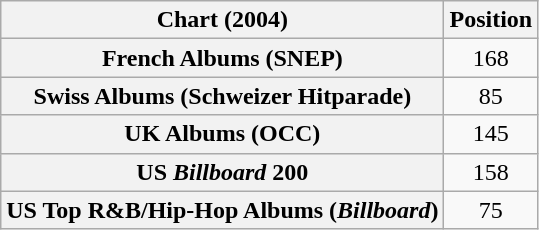<table class="wikitable sortable plainrowheaders" style="text-align:center">
<tr>
<th scope="col">Chart (2004)</th>
<th scope="col">Position</th>
</tr>
<tr>
<th scope="row">French Albums (SNEP)</th>
<td>168</td>
</tr>
<tr>
<th scope="row">Swiss Albums (Schweizer Hitparade)</th>
<td>85</td>
</tr>
<tr>
<th scope="row">UK Albums (OCC)</th>
<td>145</td>
</tr>
<tr>
<th scope="row">US <em>Billboard</em> 200</th>
<td>158</td>
</tr>
<tr>
<th scope="row">US Top R&B/Hip-Hop Albums (<em>Billboard</em>)</th>
<td>75</td>
</tr>
</table>
